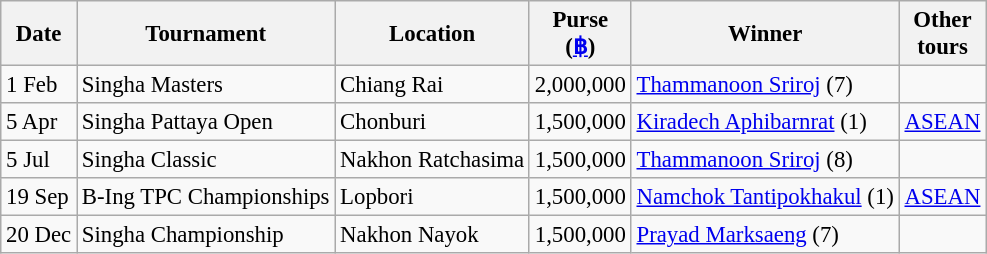<table class="wikitable" style="font-size:95%">
<tr>
<th>Date</th>
<th>Tournament</th>
<th>Location</th>
<th>Purse<br>(<a href='#'>฿</a>)</th>
<th>Winner</th>
<th>Other<br>tours</th>
</tr>
<tr>
<td>1 Feb</td>
<td>Singha Masters</td>
<td>Chiang Rai</td>
<td align=right>2,000,000</td>
<td> <a href='#'>Thammanoon Sriroj</a> (7)</td>
<td></td>
</tr>
<tr>
<td>5 Apr</td>
<td>Singha Pattaya Open</td>
<td>Chonburi</td>
<td align=right>1,500,000</td>
<td> <a href='#'>Kiradech Aphibarnrat</a> (1)</td>
<td><a href='#'>ASEAN</a></td>
</tr>
<tr>
<td>5 Jul</td>
<td>Singha Classic</td>
<td>Nakhon Ratchasima</td>
<td align=right>1,500,000</td>
<td> <a href='#'>Thammanoon Sriroj</a> (8)</td>
<td></td>
</tr>
<tr>
<td>19 Sep</td>
<td>B-Ing TPC Championships</td>
<td>Lopbori</td>
<td align=right>1,500,000</td>
<td> <a href='#'>Namchok Tantipokhakul</a> (1)</td>
<td><a href='#'>ASEAN</a></td>
</tr>
<tr>
<td>20 Dec</td>
<td>Singha Championship</td>
<td>Nakhon Nayok</td>
<td align=right>1,500,000</td>
<td> <a href='#'>Prayad Marksaeng</a> (7)</td>
<td></td>
</tr>
</table>
